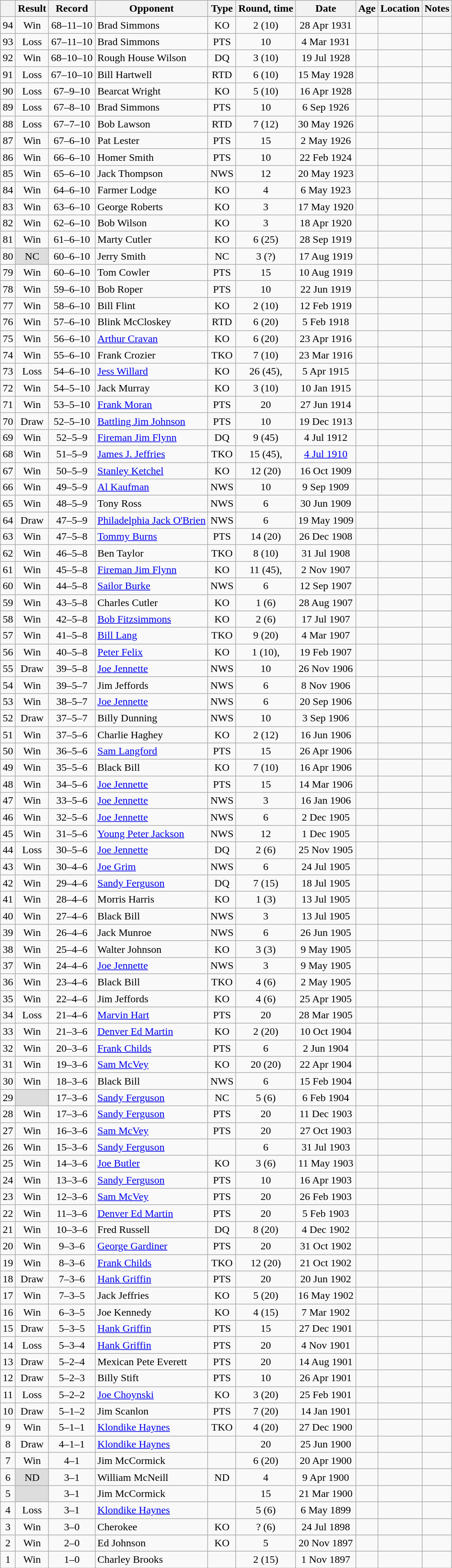<table class="wikitable mw-collapsible" style="text-align:center">
<tr>
<th></th>
<th>Result</th>
<th>Record</th>
<th>Opponent</th>
<th>Type</th>
<th>Round, time</th>
<th>Date</th>
<th>Age</th>
<th>Location</th>
<th>Notes</th>
</tr>
<tr>
<td>94</td>
<td>Win</td>
<td>68–11–10 </td>
<td style="text-align:left;">Brad Simmons</td>
<td>KO</td>
<td>2 (10)</td>
<td>28 Apr 1931</td>
<td style="text-align:left;"></td>
<td style="text-align:left;"></td>
<td style="text-align:left;"></td>
</tr>
<tr>
<td>93</td>
<td>Loss</td>
<td>67–11–10 </td>
<td style="text-align:left;">Brad Simmons</td>
<td>PTS</td>
<td>10</td>
<td>4 Mar 1931</td>
<td style="text-align:left;"></td>
<td style="text-align:left;"></td>
<td style="text-align:left;"></td>
</tr>
<tr>
<td>92</td>
<td>Win</td>
<td>68–10–10 </td>
<td style="text-align:left;">Rough House Wilson</td>
<td>DQ</td>
<td>3 (10)</td>
<td>19 Jul 1928</td>
<td style="text-align:left;"></td>
<td style="text-align:left;"></td>
<td style="text-align:left;"></td>
</tr>
<tr>
<td>91</td>
<td>Loss</td>
<td>67–10–10 </td>
<td style="text-align:left;">Bill Hartwell</td>
<td>RTD</td>
<td>6 (10)</td>
<td>15 May 1928</td>
<td style="text-align:left;"></td>
<td style="text-align:left;"></td>
<td style="text-align:left;"></td>
</tr>
<tr>
<td>90</td>
<td>Loss</td>
<td>67–9–10 </td>
<td style="text-align:left;">Bearcat Wright</td>
<td>KO</td>
<td>5 (10)</td>
<td>16 Apr 1928</td>
<td style="text-align:left;"></td>
<td style="text-align:left;"></td>
<td style="text-align:left;"></td>
</tr>
<tr>
<td>89</td>
<td>Loss</td>
<td>67–8–10 </td>
<td style="text-align:left;">Brad Simmons</td>
<td>PTS</td>
<td>10</td>
<td>6 Sep 1926</td>
<td style="text-align:left;"></td>
<td style="text-align:left;"></td>
<td style="text-align:left;"></td>
</tr>
<tr>
<td>88</td>
<td>Loss</td>
<td>67–7–10 </td>
<td style="text-align:left;">Bob Lawson</td>
<td>RTD</td>
<td>7 (12)</td>
<td>30 May 1926</td>
<td style="text-align:left;"></td>
<td style="text-align:left;"></td>
<td style="text-align:left;"></td>
</tr>
<tr>
<td>87</td>
<td>Win</td>
<td>67–6–10 </td>
<td style="text-align:left;">Pat Lester</td>
<td>PTS</td>
<td>15</td>
<td>2 May 1926</td>
<td style="text-align:left;"></td>
<td style="text-align:left;"></td>
<td style="text-align:left;"></td>
</tr>
<tr>
<td>86</td>
<td>Win</td>
<td>66–6–10 </td>
<td style="text-align:left;">Homer Smith</td>
<td>PTS</td>
<td>10</td>
<td>22 Feb 1924</td>
<td style="text-align:left;"></td>
<td style="text-align:left;"></td>
<td style="text-align:left;"></td>
</tr>
<tr>
<td>85</td>
<td>Win</td>
<td>65–6–10 </td>
<td style="text-align:left;">Jack Thompson</td>
<td>NWS</td>
<td>12</td>
<td>20 May 1923</td>
<td style="text-align:left;"></td>
<td style="text-align:left;"></td>
<td style="text-align:left;"></td>
</tr>
<tr>
<td>84</td>
<td>Win</td>
<td>64–6–10 </td>
<td style="text-align:left;">Farmer Lodge</td>
<td>KO</td>
<td>4</td>
<td>6 May 1923</td>
<td style="text-align:left;"></td>
<td style="text-align:left;"></td>
<td style="text-align:left;"></td>
</tr>
<tr>
<td>83</td>
<td>Win</td>
<td>63–6–10 </td>
<td style="text-align:left;">George Roberts</td>
<td>KO</td>
<td>3</td>
<td>17 May 1920</td>
<td style="text-align:left;"></td>
<td style="text-align:left;"></td>
<td style="text-align:left;"></td>
</tr>
<tr>
<td>82</td>
<td>Win</td>
<td>62–6–10 </td>
<td style="text-align:left;">Bob Wilson</td>
<td>KO</td>
<td>3</td>
<td>18 Apr 1920</td>
<td style="text-align:left;"></td>
<td style="text-align:left;"></td>
<td style="text-align:left;"></td>
</tr>
<tr>
<td>81</td>
<td>Win</td>
<td>61–6–10 </td>
<td style="text-align:left;">Marty Cutler</td>
<td>KO</td>
<td>6 (25)</td>
<td>28 Sep 1919</td>
<td style="text-align:left;"></td>
<td style="text-align:left;"></td>
<td style="text-align:left;"></td>
</tr>
<tr>
<td>80</td>
<td style="background:#DDD">NC</td>
<td>60–6–10 </td>
<td style="text-align:left;">Jerry Smith</td>
<td>NC</td>
<td>3 (?)</td>
<td>17 Aug 1919</td>
<td style="text-align:left;"></td>
<td style="text-align:left;"></td>
<td style="text-align:left;"></td>
</tr>
<tr>
<td>79</td>
<td>Win</td>
<td>60–6–10 </td>
<td style="text-align:left;">Tom Cowler</td>
<td>PTS</td>
<td>15</td>
<td>10 Aug 1919</td>
<td style="text-align:left;"></td>
<td style="text-align:left;"></td>
<td style="text-align:left;"></td>
</tr>
<tr>
<td>78</td>
<td>Win</td>
<td>59–6–10 </td>
<td style="text-align:left;">Bob Roper</td>
<td>PTS</td>
<td>10</td>
<td>22 Jun 1919</td>
<td style="text-align:left;"></td>
<td style="text-align:left;"></td>
<td style="text-align:left;"></td>
</tr>
<tr>
<td>77</td>
<td>Win</td>
<td>58–6–10 </td>
<td style="text-align:left;">Bill Flint</td>
<td>KO</td>
<td>2 (10)</td>
<td>12 Feb 1919</td>
<td style="text-align:left;"></td>
<td style="text-align:left;"></td>
<td style="text-align:left;"></td>
</tr>
<tr>
<td>76</td>
<td>Win</td>
<td>57–6–10 </td>
<td style="text-align:left;">Blink McCloskey</td>
<td>RTD</td>
<td>6 (20)</td>
<td>5 Feb 1918</td>
<td style="text-align:left;"></td>
<td style="text-align:left;"></td>
<td style="text-align:left;"></td>
</tr>
<tr>
<td>75</td>
<td>Win</td>
<td>56–6–10 </td>
<td style="text-align:left;"><a href='#'>Arthur Cravan</a></td>
<td>KO</td>
<td>6 (20)</td>
<td>23 Apr 1916</td>
<td style="text-align:left;"></td>
<td style="text-align:left;"></td>
<td style="text-align:left;"></td>
</tr>
<tr>
<td>74</td>
<td>Win</td>
<td>55–6–10 </td>
<td style="text-align:left;">Frank Crozier</td>
<td>TKO</td>
<td>7 (10)</td>
<td>23 Mar 1916</td>
<td style="text-align:left;"></td>
<td style="text-align:left;"></td>
<td style="text-align:left;"></td>
</tr>
<tr>
<td>73</td>
<td>Loss</td>
<td>54–6–10 </td>
<td style="text-align:left;"><a href='#'>Jess Willard</a></td>
<td>KO</td>
<td>26 (45), </td>
<td>5 Apr 1915</td>
<td style="text-align:left;"></td>
<td style="text-align:left;"></td>
<td style="text-align:left;"></td>
</tr>
<tr>
<td>72</td>
<td>Win</td>
<td>54–5–10 </td>
<td style="text-align:left;">Jack Murray</td>
<td>KO</td>
<td>3 (10)</td>
<td>10 Jan 1915</td>
<td style="text-align:left;"></td>
<td style="text-align:left;"></td>
<td style="text-align:left;"></td>
</tr>
<tr>
<td>71</td>
<td>Win</td>
<td>53–5–10 </td>
<td style="text-align:left;"><a href='#'>Frank Moran</a></td>
<td>PTS</td>
<td>20</td>
<td>27 Jun 1914</td>
<td style="text-align:left;"></td>
<td style="text-align:left;"></td>
<td style="text-align:left;"></td>
</tr>
<tr>
<td>70</td>
<td>Draw</td>
<td>52–5–10 </td>
<td style="text-align:left;"><a href='#'>Battling Jim Johnson</a></td>
<td>PTS</td>
<td>10</td>
<td>19 Dec 1913</td>
<td style="text-align:left;"></td>
<td style="text-align:left;"></td>
<td style="text-align:left;"></td>
</tr>
<tr>
<td>69</td>
<td>Win</td>
<td>52–5–9 </td>
<td style="text-align:left;"><a href='#'>Fireman Jim Flynn</a></td>
<td>DQ</td>
<td>9 (45)</td>
<td>4 Jul 1912</td>
<td style="text-align:left;"></td>
<td style="text-align:left;"></td>
<td style="text-align:left;"></td>
</tr>
<tr>
<td>68</td>
<td>Win</td>
<td>51–5–9 </td>
<td style="text-align:left;"><a href='#'>James J. Jeffries</a></td>
<td>TKO</td>
<td>15 (45), </td>
<td><a href='#'>4 Jul 1910</a></td>
<td style="text-align:left;"></td>
<td style="text-align:left;"></td>
<td style="text-align:left;"></td>
</tr>
<tr>
<td>67</td>
<td>Win</td>
<td>50–5–9 </td>
<td style="text-align:left;"><a href='#'>Stanley Ketchel</a></td>
<td>KO</td>
<td>12 (20)</td>
<td>16 Oct 1909</td>
<td style="text-align:left;"></td>
<td style="text-align:left;"></td>
<td style="text-align:left;"></td>
</tr>
<tr>
<td>66</td>
<td>Win</td>
<td>49–5–9 </td>
<td style="text-align:left;"><a href='#'>Al Kaufman</a></td>
<td>NWS</td>
<td>10</td>
<td>9 Sep 1909</td>
<td style="text-align:left;"></td>
<td style="text-align:left;"></td>
<td style="text-align:left;"></td>
</tr>
<tr>
<td>65</td>
<td>Win</td>
<td>48–5–9 </td>
<td style="text-align:left;">Tony Ross</td>
<td>NWS</td>
<td>6</td>
<td>30 Jun 1909</td>
<td style="text-align:left;"></td>
<td style="text-align:left;"></td>
<td></td>
</tr>
<tr>
<td>64</td>
<td>Draw</td>
<td>47–5–9 </td>
<td style="text-align:left;"><a href='#'>Philadelphia Jack O'Brien</a></td>
<td>NWS</td>
<td>6</td>
<td>19 May 1909</td>
<td style="text-align:left;"></td>
<td style="text-align:left;"></td>
<td style="text-align:left;"></td>
</tr>
<tr>
<td>63</td>
<td>Win</td>
<td>47–5–8 </td>
<td style="text-align:left;"><a href='#'>Tommy Burns</a></td>
<td>PTS</td>
<td>14 (20)</td>
<td>26 Dec 1908</td>
<td style="text-align:left;"></td>
<td style="text-align:left;"></td>
<td style="text-align:left;"></td>
</tr>
<tr>
<td>62</td>
<td>Win</td>
<td>46–5–8 </td>
<td style="text-align:left;">Ben Taylor</td>
<td>TKO</td>
<td>8 (10)</td>
<td>31 Jul 1908</td>
<td style="text-align:left;"></td>
<td style="text-align:left;"></td>
<td style="text-align:left;"></td>
</tr>
<tr>
<td>61</td>
<td>Win</td>
<td>45–5–8 </td>
<td style="text-align:left;"><a href='#'>Fireman Jim Flynn</a></td>
<td>KO</td>
<td>11 (45), </td>
<td>2 Nov 1907</td>
<td style="text-align:left;"></td>
<td style="text-align:left;"></td>
<td style="text-align:left;"></td>
</tr>
<tr>
<td>60</td>
<td>Win</td>
<td>44–5–8 </td>
<td style="text-align:left;"><a href='#'>Sailor Burke</a></td>
<td>NWS</td>
<td>6</td>
<td>12 Sep 1907</td>
<td style="text-align:left;"></td>
<td style="text-align:left;"></td>
<td style="text-align:left;"></td>
</tr>
<tr>
<td>59</td>
<td>Win</td>
<td>43–5–8 </td>
<td style="text-align:left;">Charles Cutler</td>
<td>KO</td>
<td>1 (6)</td>
<td>28 Aug 1907</td>
<td style="text-align:left;"></td>
<td style="text-align:left;"></td>
<td style="text-align:left;"></td>
</tr>
<tr>
<td>58</td>
<td>Win</td>
<td>42–5–8 </td>
<td style="text-align:left;"><a href='#'>Bob Fitzsimmons</a></td>
<td>KO</td>
<td>2 (6)</td>
<td>17 Jul 1907</td>
<td style="text-align:left;"></td>
<td style="text-align:left;"></td>
<td style="text-align:left;"></td>
</tr>
<tr>
<td>57</td>
<td>Win</td>
<td>41–5–8 </td>
<td style="text-align:left;"><a href='#'>Bill Lang</a></td>
<td>TKO</td>
<td>9 (20)</td>
<td>4 Mar 1907</td>
<td style="text-align:left;"></td>
<td style="text-align:left;"></td>
<td style="text-align:left;"></td>
</tr>
<tr>
<td>56</td>
<td>Win</td>
<td>40–5–8 </td>
<td style="text-align:left;"><a href='#'>Peter Felix</a></td>
<td>KO</td>
<td>1 (10), </td>
<td>19 Feb 1907</td>
<td style="text-align:left;"></td>
<td style="text-align:left;"></td>
<td style="text-align:left;"></td>
</tr>
<tr>
<td>55</td>
<td>Draw</td>
<td>39–5–8 </td>
<td style="text-align:left;"><a href='#'>Joe Jennette</a></td>
<td>NWS</td>
<td>10</td>
<td>26 Nov 1906</td>
<td style="text-align:left;"></td>
<td style="text-align:left;"></td>
<td style="text-align:left;"></td>
</tr>
<tr>
<td>54</td>
<td>Win</td>
<td>39–5–7 </td>
<td style="text-align:left;">Jim Jeffords</td>
<td>NWS</td>
<td>6</td>
<td>8 Nov 1906</td>
<td style="text-align:left;"></td>
<td style="text-align:left;"></td>
<td style="text-align:left;"></td>
</tr>
<tr>
<td>53</td>
<td>Win</td>
<td>38–5–7 </td>
<td style="text-align:left;"><a href='#'>Joe Jennette</a></td>
<td>NWS</td>
<td>6</td>
<td>20 Sep 1906</td>
<td style="text-align:left;"></td>
<td style="text-align:left;"></td>
<td style="text-align:left;"></td>
</tr>
<tr>
<td>52</td>
<td>Draw</td>
<td>37–5–7 </td>
<td style="text-align:left;">Billy Dunning</td>
<td>NWS</td>
<td>10</td>
<td>3 Sep 1906</td>
<td style="text-align:left;"></td>
<td style="text-align:left;"></td>
<td style="text-align:left;"></td>
</tr>
<tr>
<td>51</td>
<td>Win</td>
<td>37–5–6 </td>
<td style="text-align:left;">Charlie Haghey</td>
<td>KO</td>
<td>2 (12)</td>
<td>16 Jun 1906</td>
<td style="text-align:left;"></td>
<td style="text-align:left;"></td>
<td style="text-align:left;"></td>
</tr>
<tr>
<td>50</td>
<td>Win</td>
<td>36–5–6 </td>
<td style="text-align:left;"><a href='#'>Sam Langford</a></td>
<td>PTS</td>
<td>15</td>
<td>26 Apr 1906</td>
<td style="text-align:left;"></td>
<td style="text-align:left;"></td>
<td style="text-align:left;"></td>
</tr>
<tr>
<td>49</td>
<td>Win</td>
<td>35–5–6 </td>
<td style="text-align:left;">Black Bill</td>
<td>KO</td>
<td>7 (10)</td>
<td>16 Apr 1906</td>
<td style="text-align:left;"></td>
<td style="text-align:left;"></td>
<td style="text-align:left;"></td>
</tr>
<tr>
<td>48</td>
<td>Win</td>
<td>34–5–6 </td>
<td style="text-align:left;"><a href='#'>Joe Jennette</a></td>
<td>PTS</td>
<td>15</td>
<td>14 Mar 1906</td>
<td style="text-align:left;"></td>
<td style="text-align:left;"></td>
<td style="text-align:left;"></td>
</tr>
<tr>
<td>47</td>
<td>Win</td>
<td>33–5–6 </td>
<td style="text-align:left;"><a href='#'>Joe Jennette</a></td>
<td>NWS</td>
<td>3</td>
<td>16 Jan 1906</td>
<td style="text-align:left;"></td>
<td style="text-align:left;"></td>
<td style="text-align:left;"></td>
</tr>
<tr>
<td>46</td>
<td>Win</td>
<td>32–5–6 </td>
<td style="text-align:left;"><a href='#'>Joe Jennette</a></td>
<td>NWS</td>
<td>6</td>
<td>2 Dec 1905</td>
<td style="text-align:left;"></td>
<td style="text-align:left;"></td>
<td style="text-align:left;"></td>
</tr>
<tr>
<td>45</td>
<td>Win</td>
<td>31–5–6 </td>
<td style="text-align:left;"><a href='#'>Young Peter Jackson</a></td>
<td>NWS</td>
<td>12</td>
<td>1 Dec 1905</td>
<td style="text-align:left;"></td>
<td style="text-align:left;"></td>
<td style="text-align:left;"></td>
</tr>
<tr>
<td>44</td>
<td>Loss</td>
<td>30–5–6 </td>
<td style="text-align:left;"><a href='#'>Joe Jennette</a></td>
<td>DQ</td>
<td>2 (6)</td>
<td>25 Nov 1905</td>
<td style="text-align:left;"></td>
<td style="text-align:left;"></td>
<td style="text-align:left;"></td>
</tr>
<tr>
<td>43</td>
<td>Win</td>
<td>30–4–6 </td>
<td style="text-align:left;"><a href='#'>Joe Grim</a></td>
<td>NWS</td>
<td>6</td>
<td>24 Jul 1905</td>
<td style="text-align:left;"></td>
<td style="text-align:left;"></td>
<td style="text-align:left;"></td>
</tr>
<tr>
<td>42</td>
<td>Win</td>
<td>29–4–6 </td>
<td style="text-align:left;"><a href='#'>Sandy Ferguson</a></td>
<td>DQ</td>
<td>7 (15)</td>
<td>18 Jul 1905</td>
<td style="text-align:left;"></td>
<td style="text-align:left;"></td>
<td style="text-align:left;"></td>
</tr>
<tr>
<td>41</td>
<td>Win</td>
<td>28–4–6 </td>
<td style="text-align:left;">Morris Harris</td>
<td>KO</td>
<td>1 (3)</td>
<td>13 Jul 1905</td>
<td style="text-align:left;"></td>
<td style="text-align:left;"></td>
<td style="text-align:left;"></td>
</tr>
<tr>
<td>40</td>
<td>Win</td>
<td>27–4–6 </td>
<td style="text-align:left;">Black Bill</td>
<td>NWS</td>
<td>3</td>
<td>13 Jul 1905</td>
<td style="text-align:left;"></td>
<td style="text-align:left;"></td>
<td style="text-align:left;"></td>
</tr>
<tr>
<td>39</td>
<td>Win</td>
<td>26–4–6 </td>
<td style="text-align:left;">Jack Munroe</td>
<td>NWS</td>
<td>6</td>
<td>26 Jun 1905</td>
<td style="text-align:left;"></td>
<td style="text-align:left;"></td>
<td style="text-align:left;"></td>
</tr>
<tr>
<td>38</td>
<td>Win</td>
<td>25–4–6 </td>
<td style="text-align:left;">Walter Johnson</td>
<td>KO</td>
<td>3 (3)</td>
<td>9 May 1905</td>
<td style="text-align:left;"></td>
<td style="text-align:left;"></td>
<td style="text-align:left;"></td>
</tr>
<tr>
<td>37</td>
<td>Win</td>
<td>24–4–6 </td>
<td style="text-align:left;"><a href='#'>Joe Jennette</a></td>
<td>NWS</td>
<td>3</td>
<td>9 May 1905</td>
<td style="text-align:left;"></td>
<td style="text-align:left;"></td>
<td style="text-align:left;"></td>
</tr>
<tr>
<td>36</td>
<td>Win</td>
<td>23–4–6 </td>
<td style="text-align:left;">Black Bill</td>
<td>TKO</td>
<td>4 (6)</td>
<td>2 May 1905</td>
<td style="text-align:left;"></td>
<td style="text-align:left;"></td>
<td style="text-align:left;"></td>
</tr>
<tr>
<td>35</td>
<td>Win</td>
<td>22–4–6 </td>
<td style="text-align:left;">Jim Jeffords</td>
<td>KO</td>
<td>4 (6)</td>
<td>25 Apr 1905</td>
<td style="text-align:left;"></td>
<td style="text-align:left;"></td>
<td style="text-align:left;"></td>
</tr>
<tr>
<td>34</td>
<td>Loss</td>
<td>21–4–6 </td>
<td style="text-align:left;"><a href='#'>Marvin Hart</a></td>
<td>PTS</td>
<td>20</td>
<td>28 Mar 1905</td>
<td style="text-align:left;"></td>
<td style="text-align:left;"></td>
<td style="text-align:left;"></td>
</tr>
<tr>
<td>33</td>
<td>Win</td>
<td>21–3–6 </td>
<td style="text-align:left;"><a href='#'>Denver Ed Martin</a></td>
<td>KO</td>
<td>2 (20)</td>
<td>10 Oct 1904</td>
<td style="text-align:left;"></td>
<td style="text-align:left;"></td>
<td style="text-align:left;"></td>
</tr>
<tr>
<td>32</td>
<td>Win</td>
<td>20–3–6 </td>
<td style="text-align:left;"><a href='#'>Frank Childs</a></td>
<td>PTS</td>
<td>6</td>
<td>2 Jun 1904</td>
<td style="text-align:left;"></td>
<td style="text-align:left;"></td>
<td style="text-align:left;"></td>
</tr>
<tr>
<td>31</td>
<td>Win</td>
<td>19–3–6 </td>
<td style="text-align:left;"><a href='#'>Sam McVey</a></td>
<td>KO</td>
<td>20 (20)</td>
<td>22 Apr 1904</td>
<td style="text-align:left;"></td>
<td style="text-align:left;"></td>
<td style="text-align:left;"></td>
</tr>
<tr>
<td>30</td>
<td>Win</td>
<td>18–3–6 </td>
<td style="text-align:left;">Black Bill</td>
<td>NWS</td>
<td>6</td>
<td>15 Feb 1904</td>
<td style="text-align:left;"></td>
<td style="text-align:left;"></td>
<td style="text-align:left;"></td>
</tr>
<tr>
<td>29</td>
<td style="background:#DDD"></td>
<td>17–3–6 </td>
<td style="text-align:left;"><a href='#'>Sandy Ferguson</a></td>
<td>NC</td>
<td>5 (6)</td>
<td>6 Feb 1904</td>
<td style="text-align:left;"></td>
<td style="text-align:left;"></td>
<td style="text-align:left;"></td>
</tr>
<tr>
<td>28</td>
<td>Win</td>
<td>17–3–6 </td>
<td style="text-align:left;"><a href='#'>Sandy Ferguson</a></td>
<td>PTS</td>
<td>20</td>
<td>11 Dec 1903</td>
<td style="text-align:left;"></td>
<td style="text-align:left;"></td>
<td style="text-align:left;"></td>
</tr>
<tr>
<td>27</td>
<td>Win</td>
<td>16–3–6 </td>
<td style="text-align:left;"><a href='#'>Sam McVey</a></td>
<td>PTS</td>
<td>20</td>
<td>27 Oct 1903</td>
<td style="text-align:left;"></td>
<td style="text-align:left;"></td>
<td style="text-align:left;"></td>
</tr>
<tr>
<td>26</td>
<td>Win</td>
<td>15–3–6 </td>
<td style="text-align:left;"><a href='#'>Sandy Ferguson</a></td>
<td></td>
<td>6</td>
<td>31 Jul 1903</td>
<td style="text-align:left;"></td>
<td style="text-align:left;"></td>
<td style="text-align:left;"></td>
</tr>
<tr>
<td>25</td>
<td>Win</td>
<td>14–3–6 </td>
<td style="text-align:left;"><a href='#'>Joe Butler</a></td>
<td>KO</td>
<td>3 (6)</td>
<td>11 May 1903</td>
<td style="text-align:left;"></td>
<td style="text-align:left;"></td>
<td style="text-align:left;"></td>
</tr>
<tr>
<td>24</td>
<td>Win</td>
<td>13–3–6 </td>
<td style="text-align:left;"><a href='#'>Sandy Ferguson</a></td>
<td>PTS</td>
<td>10</td>
<td>16 Apr 1903</td>
<td style="text-align:left;"></td>
<td style="text-align:left;"></td>
<td style="text-align:left;"></td>
</tr>
<tr>
<td>23</td>
<td>Win</td>
<td>12–3–6 </td>
<td style="text-align:left;"><a href='#'>Sam McVey</a></td>
<td>PTS</td>
<td>20</td>
<td>26 Feb 1903</td>
<td style="text-align:left;"></td>
<td style="text-align:left;"></td>
<td style="text-align:left;"></td>
</tr>
<tr>
<td>22</td>
<td>Win</td>
<td>11–3–6 </td>
<td style="text-align:left;"><a href='#'>Denver Ed Martin</a></td>
<td>PTS</td>
<td>20</td>
<td>5 Feb 1903</td>
<td style="text-align:left;"></td>
<td style="text-align:left;"></td>
<td style="text-align:left;"></td>
</tr>
<tr>
<td>21</td>
<td>Win</td>
<td>10–3–6 </td>
<td style="text-align:left;">Fred Russell</td>
<td>DQ</td>
<td>8 (20)</td>
<td>4 Dec 1902</td>
<td style="text-align:left;"></td>
<td style="text-align:left;"></td>
<td></td>
</tr>
<tr>
<td>20</td>
<td>Win</td>
<td>9–3–6 </td>
<td style="text-align:left;"><a href='#'>George Gardiner</a></td>
<td>PTS</td>
<td>20</td>
<td>31 Oct 1902</td>
<td style="text-align:left;"></td>
<td style="text-align:left;"></td>
<td></td>
</tr>
<tr>
<td>19</td>
<td>Win</td>
<td>8–3–6 </td>
<td style="text-align:left;"><a href='#'>Frank Childs</a></td>
<td>TKO</td>
<td>12 (20)</td>
<td>21 Oct 1902</td>
<td style="text-align:left;"></td>
<td style="text-align:left;"></td>
<td style="text-align:left;"></td>
</tr>
<tr>
<td>18</td>
<td>Draw</td>
<td>7–3–6 </td>
<td style="text-align:left;"><a href='#'>Hank Griffin</a></td>
<td>PTS</td>
<td>20</td>
<td>20 Jun 1902</td>
<td style="text-align:left;"></td>
<td style="text-align:left;"></td>
<td></td>
</tr>
<tr>
<td>17</td>
<td>Win</td>
<td>7–3–5 </td>
<td style="text-align:left;">Jack Jeffries</td>
<td>KO</td>
<td>5 (20)</td>
<td>16 May 1902</td>
<td style="text-align:left;"></td>
<td style="text-align:left;"></td>
<td></td>
</tr>
<tr>
<td>16</td>
<td>Win</td>
<td>6–3–5 </td>
<td style="text-align:left;">Joe Kennedy</td>
<td>KO</td>
<td>4 (15)</td>
<td>7 Mar 1902</td>
<td style="text-align:left;"></td>
<td style="text-align:left;"></td>
<td></td>
</tr>
<tr>
<td>15</td>
<td>Draw</td>
<td>5–3–5 </td>
<td style="text-align:left;"><a href='#'>Hank Griffin</a></td>
<td>PTS</td>
<td>15</td>
<td>27 Dec 1901</td>
<td style="text-align:left;"></td>
<td style="text-align:left;"></td>
<td></td>
</tr>
<tr>
<td>14</td>
<td>Loss</td>
<td>5–3–4 </td>
<td style="text-align:left;"><a href='#'>Hank Griffin</a></td>
<td>PTS</td>
<td>20</td>
<td>4 Nov 1901</td>
<td style="text-align:left;"></td>
<td style="text-align:left;"></td>
<td></td>
</tr>
<tr>
<td>13</td>
<td>Draw</td>
<td>5–2–4 </td>
<td style="text-align:left;">Mexican Pete Everett</td>
<td>PTS</td>
<td>20</td>
<td>14 Aug 1901</td>
<td style="text-align:left;"></td>
<td style="text-align:left;"></td>
<td></td>
</tr>
<tr>
<td>12</td>
<td>Draw</td>
<td>5–2–3 </td>
<td style="text-align:left;">Billy Stift</td>
<td>PTS</td>
<td>10</td>
<td>26 Apr 1901</td>
<td style="text-align:left;"></td>
<td style="text-align:left;"></td>
<td></td>
</tr>
<tr>
<td>11</td>
<td>Loss</td>
<td>5–2–2 </td>
<td style="text-align:left;"><a href='#'>Joe Choynski</a></td>
<td>KO</td>
<td>3 (20)</td>
<td>25 Feb 1901</td>
<td style="text-align:left;"></td>
<td style="text-align:left;"></td>
<td></td>
</tr>
<tr>
<td>10</td>
<td>Draw</td>
<td>5–1–2 </td>
<td style="text-align:left;">Jim Scanlon</td>
<td>PTS</td>
<td>7 (20)</td>
<td>14 Jan 1901</td>
<td style="text-align:left;"></td>
<td style="text-align:left;"></td>
<td></td>
</tr>
<tr>
<td>9</td>
<td>Win</td>
<td>5–1–1 </td>
<td style="text-align:left;"><a href='#'>Klondike Haynes</a></td>
<td>TKO</td>
<td>4 (20)</td>
<td>27 Dec 1900</td>
<td style="text-align:left;"></td>
<td style="text-align:left;"></td>
<td></td>
</tr>
<tr>
<td>8</td>
<td>Draw</td>
<td>4–1–1 </td>
<td style="text-align:left;"><a href='#'>Klondike Haynes</a></td>
<td></td>
<td>20</td>
<td>25 Jun 1900</td>
<td style="text-align:left;"></td>
<td style="text-align:left;"></td>
<td style="text-align:left;"></td>
</tr>
<tr>
<td>7</td>
<td>Win</td>
<td>4–1 </td>
<td style="text-align:left;">Jim McCormick</td>
<td></td>
<td>6 (20)</td>
<td>20 Apr 1900</td>
<td style="text-align:left;"></td>
<td style="text-align:left;"></td>
<td></td>
</tr>
<tr>
<td>6</td>
<td style="background:#DDD">ND</td>
<td>3–1 </td>
<td style="text-align:left;">William McNeill</td>
<td>ND</td>
<td>4</td>
<td>9 Apr 1900</td>
<td style="text-align:left;"></td>
<td style="text-align:left;"></td>
<td></td>
</tr>
<tr>
<td>5</td>
<td style="background:#DDD"></td>
<td>3–1 </td>
<td style="text-align:left;">Jim McCormick</td>
<td></td>
<td>15</td>
<td>21 Mar 1900</td>
<td style="text-align:left;"></td>
<td style="text-align:left;"></td>
<td></td>
</tr>
<tr>
<td>4</td>
<td>Loss</td>
<td>3–1</td>
<td style="text-align:left;"><a href='#'>Klondike Haynes</a></td>
<td></td>
<td>5 (6)</td>
<td>6 May 1899</td>
<td style="text-align:left;"></td>
<td style="text-align:left;"></td>
<td style="text-align:left;"></td>
</tr>
<tr>
<td>3</td>
<td>Win</td>
<td>3–0</td>
<td style="text-align:left;">Cherokee</td>
<td>KO</td>
<td>? (6)</td>
<td>24 Jul 1898</td>
<td style="text-align:left;"></td>
<td style="text-align:left;"></td>
<td style="text-align:left;"></td>
</tr>
<tr>
<td>2</td>
<td>Win</td>
<td>2–0</td>
<td style="text-align:left;">Ed Johnson</td>
<td>KO</td>
<td>5</td>
<td>20 Nov 1897</td>
<td style="text-align:left;"></td>
<td style="text-align:left;"></td>
<td style="text-align:left;"></td>
</tr>
<tr>
<td>1</td>
<td>Win</td>
<td>1–0</td>
<td style="text-align:left;">Charley Brooks</td>
<td></td>
<td>2 (15)</td>
<td>1 Nov 1897</td>
<td style="text-align:left;"></td>
<td style="text-align:left;"></td>
<td style="text-align:left;"></td>
</tr>
</table>
